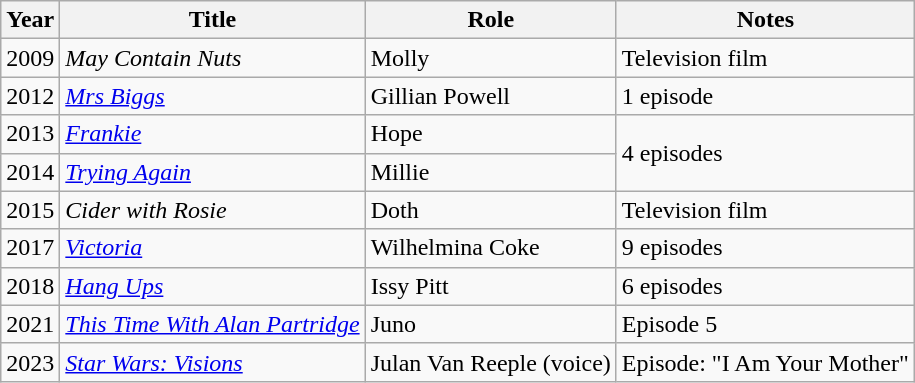<table class="wikitable sortable">
<tr>
<th>Year</th>
<th>Title</th>
<th>Role</th>
<th class="unsortable">Notes</th>
</tr>
<tr>
<td>2009</td>
<td><em>May Contain Nuts</em></td>
<td>Molly</td>
<td>Television film</td>
</tr>
<tr>
<td>2012</td>
<td><em><a href='#'>Mrs Biggs</a></em></td>
<td>Gillian Powell</td>
<td>1 episode</td>
</tr>
<tr>
<td>2013</td>
<td><em><a href='#'>Frankie</a></em></td>
<td>Hope</td>
<td rowspan="2">4 episodes</td>
</tr>
<tr>
<td>2014</td>
<td><em><a href='#'>Trying Again</a></em></td>
<td>Millie</td>
</tr>
<tr>
<td>2015</td>
<td><em>Cider with Rosie</em></td>
<td>Doth</td>
<td>Television film</td>
</tr>
<tr>
<td>2017</td>
<td><em><a href='#'>Victoria</a></em></td>
<td>Wilhelmina Coke</td>
<td>9 episodes</td>
</tr>
<tr>
<td>2018</td>
<td><em><a href='#'>Hang Ups</a></em></td>
<td>Issy Pitt</td>
<td>6 episodes</td>
</tr>
<tr>
<td>2021</td>
<td><em><a href='#'>This Time With Alan Partridge</a></em></td>
<td>Juno</td>
<td>Episode 5</td>
</tr>
<tr>
<td>2023</td>
<td><em><a href='#'>Star Wars: Visions</a></em></td>
<td>Julan Van Reeple (voice)</td>
<td>Episode: "I Am Your Mother"</td>
</tr>
</table>
